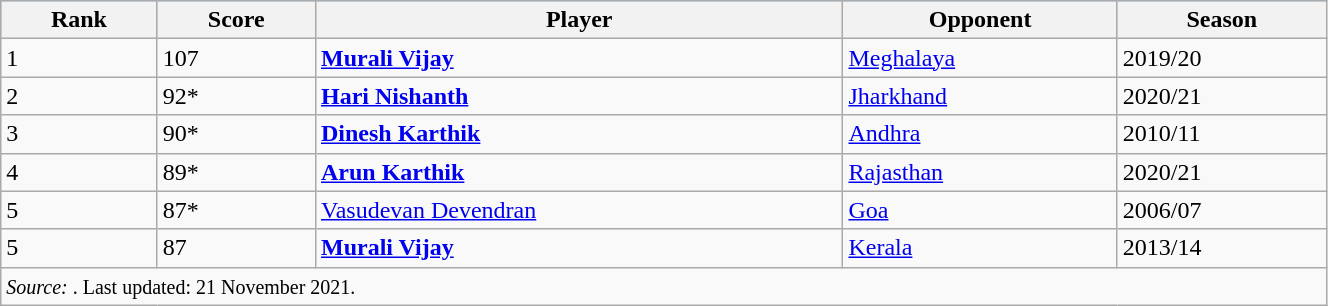<table class="wikitable" width=70%>
<tr bgcolor=#87cefa>
<th>Rank</th>
<th>Score</th>
<th>Player</th>
<th>Opponent</th>
<th>Season</th>
</tr>
<tr>
<td>1</td>
<td>107</td>
<td><strong><a href='#'>Murali Vijay</a></strong></td>
<td><a href='#'>Meghalaya</a></td>
<td>2019/20</td>
</tr>
<tr>
<td>2</td>
<td>92*</td>
<td><strong><a href='#'>Hari Nishanth</a></strong></td>
<td><a href='#'>Jharkhand</a></td>
<td>2020/21</td>
</tr>
<tr>
<td>3</td>
<td>90*</td>
<td><strong><a href='#'>Dinesh Karthik</a></strong></td>
<td><a href='#'>Andhra</a></td>
<td>2010/11</td>
</tr>
<tr>
<td>4</td>
<td>89*</td>
<td><strong><a href='#'>Arun Karthik</a></strong></td>
<td><a href='#'>Rajasthan</a></td>
<td>2020/21</td>
</tr>
<tr>
<td>5</td>
<td>87*</td>
<td><a href='#'>Vasudevan Devendran</a></td>
<td><a href='#'>Goa</a></td>
<td>2006/07</td>
</tr>
<tr>
<td>5</td>
<td>87</td>
<td><strong><a href='#'>Murali Vijay</a></strong></td>
<td><a href='#'>Kerala</a></td>
<td>2013/14</td>
</tr>
<tr>
<td colspan=5><small><em>Source:  </em>. Last updated: 21 November 2021.</small></td>
</tr>
</table>
